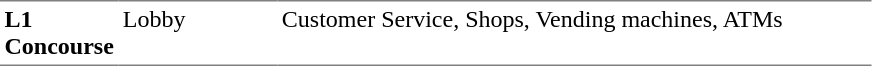<table table border=0 cellspacing=0 cellpadding=3>
<tr>
<td style="border-bottom:solid 1px gray; border-top:solid 1px gray;" valign=top width=50><strong>L1<br>Concourse</strong></td>
<td style="border-bottom:solid 1px gray; border-top:solid 1px gray;" valign=top width=100>Lobby</td>
<td style="border-bottom:solid 1px gray; border-top:solid 1px gray;" valign=top width=390>Customer Service, Shops, Vending machines, ATMs</td>
</tr>
</table>
